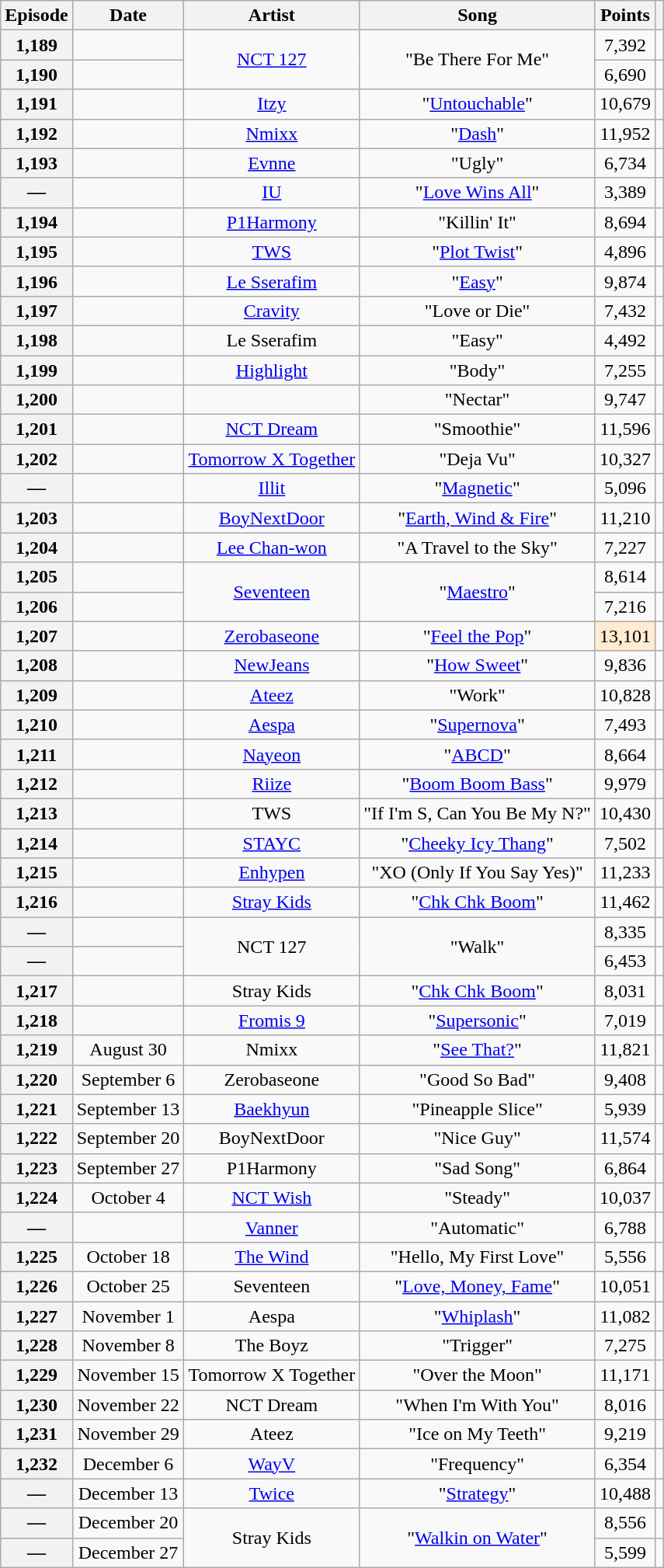<table class="wikitable plainrowheaders sortable" style="text-align:center">
<tr>
<th scope="col">Episode</th>
<th scope="col">Date</th>
<th scope="col">Artist</th>
<th scope="col">Song</th>
<th scope="col">Points</th>
<th class=unsortable scope="col"></th>
</tr>
<tr>
<th scope="row">1,189</th>
<td></td>
<td rowspan="2"><a href='#'>NCT 127</a></td>
<td rowspan="2">"Be There For Me"</td>
<td>7,392</td>
<td></td>
</tr>
<tr>
<th scope="row">1,190</th>
<td></td>
<td>6,690</td>
<td></td>
</tr>
<tr>
<th scope="row">1,191</th>
<td></td>
<td><a href='#'>Itzy</a></td>
<td>"<a href='#'>Untouchable</a>"</td>
<td>10,679</td>
<td></td>
</tr>
<tr>
<th scope="row">1,192</th>
<td></td>
<td><a href='#'>Nmixx</a></td>
<td>"<a href='#'>Dash</a>"</td>
<td>11,952</td>
<td></td>
</tr>
<tr>
<th scope="row">1,193</th>
<td></td>
<td><a href='#'>Evnne</a></td>
<td>"Ugly"</td>
<td>6,734</td>
<td></td>
</tr>
<tr>
<th scope="row">—</th>
<td></td>
<td><a href='#'>IU</a></td>
<td>"<a href='#'>Love Wins All</a>"</td>
<td>3,389</td>
<td></td>
</tr>
<tr>
<th scope="row">1,194</th>
<td></td>
<td><a href='#'>P1Harmony</a></td>
<td>"Killin' It"</td>
<td>8,694</td>
<td></td>
</tr>
<tr>
<th scope="row">1,195</th>
<td></td>
<td><a href='#'>TWS</a></td>
<td>"<a href='#'>Plot Twist</a>"</td>
<td>4,896</td>
<td></td>
</tr>
<tr>
<th scope="row">1,196</th>
<td></td>
<td><a href='#'>Le Sserafim</a></td>
<td>"<a href='#'>Easy</a>"</td>
<td>9,874</td>
<td></td>
</tr>
<tr>
<th scope="row">1,197</th>
<td></td>
<td><a href='#'>Cravity</a></td>
<td>"Love or Die"</td>
<td>7,432</td>
<td></td>
</tr>
<tr>
<th scope="row">1,198</th>
<td></td>
<td>Le Sserafim</td>
<td>"Easy"</td>
<td>4,492</td>
<td></td>
</tr>
<tr>
<th scope="row">1,199</th>
<td></td>
<td><a href='#'>Highlight</a></td>
<td>"Body"</td>
<td>7,255</td>
<td></td>
</tr>
<tr>
<th scope="row">1,200</th>
<td></td>
<td></td>
<td>"Nectar"</td>
<td>9,747</td>
<td></td>
</tr>
<tr>
<th scope="row">1,201</th>
<td></td>
<td><a href='#'>NCT Dream</a></td>
<td>"Smoothie"</td>
<td>11,596</td>
<td></td>
</tr>
<tr>
<th scope="row">1,202</th>
<td></td>
<td><a href='#'>Tomorrow X Together</a></td>
<td>"Deja Vu"</td>
<td>10,327</td>
<td></td>
</tr>
<tr>
<th scope="row">—</th>
<td></td>
<td><a href='#'>Illit</a></td>
<td>"<a href='#'>Magnetic</a>"</td>
<td>5,096</td>
<td></td>
</tr>
<tr>
<th scope="row">1,203</th>
<td></td>
<td><a href='#'>BoyNextDoor</a></td>
<td>"<a href='#'>Earth, Wind & Fire</a>"</td>
<td>11,210</td>
<td></td>
</tr>
<tr>
<th scope="row">1,204</th>
<td></td>
<td><a href='#'>Lee Chan-won</a></td>
<td>"A Travel to the Sky"</td>
<td>7,227</td>
<td></td>
</tr>
<tr>
<th scope="row">1,205</th>
<td></td>
<td rowspan="2"><a href='#'>Seventeen</a></td>
<td rowspan="2">"<a href='#'>Maestro</a>"</td>
<td>8,614</td>
<td></td>
</tr>
<tr>
<th scope="row">1,206</th>
<td></td>
<td>7,216</td>
<td></td>
</tr>
<tr>
<th scope="row">1,207</th>
<td></td>
<td><a href='#'>Zerobaseone</a></td>
<td>"<a href='#'>Feel the Pop</a>"</td>
<td style="background:#ffebd2">13,101 </td>
<td></td>
</tr>
<tr>
<th scope="row">1,208</th>
<td></td>
<td><a href='#'>NewJeans</a></td>
<td>"<a href='#'>How Sweet</a>"</td>
<td>9,836</td>
<td></td>
</tr>
<tr>
<th scope="row">1,209</th>
<td></td>
<td><a href='#'>Ateez</a></td>
<td>"Work"</td>
<td>10,828</td>
<td></td>
</tr>
<tr>
<th scope="row">1,210</th>
<td></td>
<td><a href='#'>Aespa</a></td>
<td>"<a href='#'>Supernova</a>"</td>
<td>7,493</td>
<td></td>
</tr>
<tr>
<th scope="row">1,211</th>
<td></td>
<td><a href='#'>Nayeon</a></td>
<td>"<a href='#'>ABCD</a>"</td>
<td>8,664</td>
<td></td>
</tr>
<tr>
<th scope="row">1,212</th>
<td></td>
<td><a href='#'>Riize</a></td>
<td>"<a href='#'>Boom Boom Bass</a>"</td>
<td>9,979</td>
<td></td>
</tr>
<tr>
<th scope="row">1,213</th>
<td></td>
<td>TWS</td>
<td>"If I'm S, Can You Be My N?"</td>
<td>10,430</td>
<td></td>
</tr>
<tr>
<th scope="row">1,214</th>
<td></td>
<td><a href='#'>STAYC</a></td>
<td>"<a href='#'>Cheeky Icy Thang</a>"</td>
<td>7,502</td>
<td></td>
</tr>
<tr>
<th scope="row">1,215</th>
<td></td>
<td><a href='#'>Enhypen</a></td>
<td>"XO (Only If You Say Yes)"</td>
<td>11,233</td>
<td></td>
</tr>
<tr>
<th scope="row">1,216</th>
<td></td>
<td><a href='#'>Stray Kids</a></td>
<td>"<a href='#'>Chk Chk Boom</a>"</td>
<td>11,462</td>
<td></td>
</tr>
<tr>
<th scope="row">—</th>
<td></td>
<td rowspan="2">NCT 127</td>
<td rowspan="2">"Walk"</td>
<td>8,335</td>
<td></td>
</tr>
<tr>
<th scope="row">—</th>
<td></td>
<td>6,453</td>
<td></td>
</tr>
<tr>
<th scope="row">1,217</th>
<td></td>
<td>Stray Kids</td>
<td>"<a href='#'>Chk Chk Boom</a>"</td>
<td>8,031</td>
<td></td>
</tr>
<tr>
<th scope="row">1,218</th>
<td></td>
<td><a href='#'>Fromis 9</a></td>
<td>"<a href='#'>Supersonic</a>"</td>
<td>7,019</td>
<td></td>
</tr>
<tr>
<th scope="row">1,219</th>
<td>August 30</td>
<td>Nmixx</td>
<td>"<a href='#'>See That?</a>"</td>
<td>11,821</td>
<td></td>
</tr>
<tr>
<th scope="row">1,220</th>
<td>September 6</td>
<td>Zerobaseone</td>
<td>"Good So Bad"</td>
<td>9,408</td>
<td></td>
</tr>
<tr>
<th scope="row">1,221</th>
<td>September 13</td>
<td><a href='#'>Baekhyun</a></td>
<td>"Pineapple Slice"</td>
<td>5,939</td>
<td></td>
</tr>
<tr>
<th scope="row">1,222</th>
<td>September 20</td>
<td>BoyNextDoor</td>
<td>"Nice Guy"</td>
<td>11,574</td>
<td></td>
</tr>
<tr>
<th scope="row">1,223</th>
<td>September 27</td>
<td>P1Harmony</td>
<td>"Sad Song"</td>
<td>6,864</td>
<td></td>
</tr>
<tr>
<th scope="row">1,224</th>
<td>October 4</td>
<td><a href='#'>NCT Wish</a></td>
<td>"Steady"</td>
<td>10,037</td>
<td></td>
</tr>
<tr>
<th scope="row">—</th>
<td></td>
<td><a href='#'>Vanner</a></td>
<td>"Automatic"</td>
<td>6,788</td>
<td></td>
</tr>
<tr>
<th scope="row">1,225</th>
<td>October 18</td>
<td><a href='#'>The Wind</a></td>
<td>"Hello, My First Love"</td>
<td>5,556</td>
<td></td>
</tr>
<tr>
<th scope="row">1,226</th>
<td>October 25</td>
<td>Seventeen</td>
<td>"<a href='#'>Love, Money, Fame</a>"</td>
<td>10,051</td>
<td></td>
</tr>
<tr>
<th scope="row">1,227</th>
<td>November 1</td>
<td>Aespa</td>
<td>"<a href='#'>Whiplash</a>"</td>
<td>11,082</td>
<td></td>
</tr>
<tr>
<th scope="row">1,228</th>
<td>November 8</td>
<td>The Boyz</td>
<td>"Trigger"</td>
<td>7,275</td>
<td></td>
</tr>
<tr>
<th scope="row">1,229</th>
<td>November 15</td>
<td>Tomorrow X Together</td>
<td>"Over the Moon"</td>
<td>11,171</td>
<td></td>
</tr>
<tr>
<th scope="row">1,230</th>
<td>November 22</td>
<td>NCT Dream</td>
<td>"When I'm With You"</td>
<td>8,016</td>
<td></td>
</tr>
<tr>
<th scope="row">1,231</th>
<td>November 29</td>
<td>Ateez</td>
<td>"Ice on My Teeth"</td>
<td>9,219</td>
<td></td>
</tr>
<tr>
<th scope="row">1,232</th>
<td>December 6</td>
<td><a href='#'>WayV</a></td>
<td>"Frequency"</td>
<td>6,354</td>
<td></td>
</tr>
<tr>
<th scope="row">—</th>
<td>December 13</td>
<td><a href='#'>Twice</a></td>
<td>"<a href='#'>Strategy</a>"</td>
<td>10,488</td>
<td></td>
</tr>
<tr>
<th scope="row">—</th>
<td>December 20</td>
<td rowspan="2">Stray Kids</td>
<td rowspan="2">"<a href='#'>Walkin on Water</a>"</td>
<td>8,556</td>
<td></td>
</tr>
<tr>
<th scope="row">—</th>
<td>December 27</td>
<td>5,599</td>
<td></td>
</tr>
</table>
